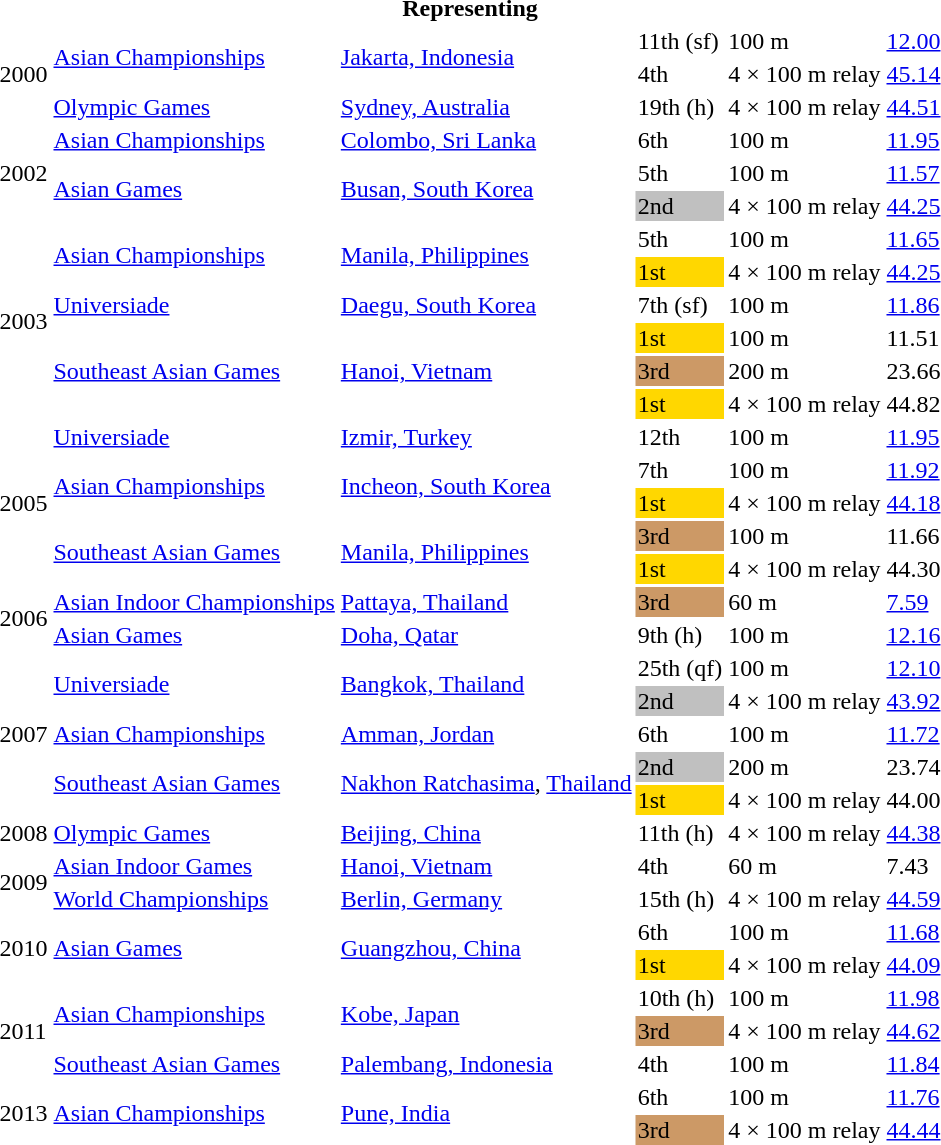<table>
<tr>
<th colspan="6">Representing </th>
</tr>
<tr>
<td rowspan=3>2000</td>
<td rowspan=2><a href='#'>Asian Championships</a></td>
<td rowspan=2><a href='#'>Jakarta, Indonesia</a></td>
<td>11th (sf)</td>
<td>100 m</td>
<td><a href='#'>12.00</a></td>
</tr>
<tr>
<td>4th</td>
<td>4 × 100 m relay</td>
<td><a href='#'>45.14</a></td>
</tr>
<tr>
<td><a href='#'>Olympic Games</a></td>
<td><a href='#'>Sydney, Australia</a></td>
<td>19th (h)</td>
<td>4 × 100 m relay</td>
<td><a href='#'>44.51</a></td>
</tr>
<tr>
<td rowspan=3>2002</td>
<td><a href='#'>Asian Championships</a></td>
<td><a href='#'>Colombo, Sri Lanka</a></td>
<td>6th</td>
<td>100 m</td>
<td><a href='#'>11.95</a></td>
</tr>
<tr>
<td rowspan=2><a href='#'>Asian Games</a></td>
<td rowspan=2><a href='#'>Busan, South Korea</a></td>
<td>5th</td>
<td>100 m</td>
<td><a href='#'>11.57</a></td>
</tr>
<tr>
<td bgcolor="silver">2nd</td>
<td>4 × 100 m relay</td>
<td><a href='#'>44.25</a></td>
</tr>
<tr>
<td rowspan=6>2003</td>
<td rowspan=2><a href='#'>Asian Championships</a></td>
<td rowspan=2><a href='#'>Manila, Philippines</a></td>
<td>5th</td>
<td>100 m</td>
<td><a href='#'>11.65</a></td>
</tr>
<tr>
<td bgcolor="gold">1st</td>
<td>4 × 100 m relay</td>
<td><a href='#'>44.25</a></td>
</tr>
<tr>
<td><a href='#'>Universiade</a></td>
<td><a href='#'>Daegu, South Korea</a></td>
<td>7th (sf)</td>
<td>100 m</td>
<td><a href='#'>11.86</a></td>
</tr>
<tr>
<td rowspan=3><a href='#'>Southeast Asian Games</a></td>
<td rowspan=3><a href='#'>Hanoi, Vietnam</a></td>
<td bgcolor="gold">1st</td>
<td>100 m</td>
<td>11.51</td>
</tr>
<tr>
<td bgcolor="cc9966">3rd</td>
<td>200 m</td>
<td>23.66</td>
</tr>
<tr>
<td bgcolor="gold">1st</td>
<td>4 × 100 m relay</td>
<td>44.82</td>
</tr>
<tr>
<td rowspan=5>2005</td>
<td><a href='#'>Universiade</a></td>
<td><a href='#'>Izmir, Turkey</a></td>
<td>12th</td>
<td>100 m</td>
<td><a href='#'>11.95</a></td>
</tr>
<tr>
<td rowspan=2><a href='#'>Asian Championships</a></td>
<td rowspan=2><a href='#'>Incheon, South Korea</a></td>
<td>7th</td>
<td>100 m</td>
<td><a href='#'>11.92</a></td>
</tr>
<tr>
<td bgcolor=gold>1st</td>
<td>4 × 100 m relay</td>
<td><a href='#'>44.18</a></td>
</tr>
<tr>
<td rowspan=2><a href='#'>Southeast Asian Games</a></td>
<td rowspan=2><a href='#'>Manila, Philippines</a></td>
<td bgcolor="cc9966">3rd</td>
<td>100 m</td>
<td>11.66</td>
</tr>
<tr>
<td bgcolor="gold">1st</td>
<td>4 × 100 m relay</td>
<td>44.30</td>
</tr>
<tr>
<td rowspan=2>2006</td>
<td><a href='#'>Asian Indoor Championships</a></td>
<td><a href='#'>Pattaya, Thailand</a></td>
<td bgcolor="cc9966">3rd</td>
<td>60 m</td>
<td><a href='#'>7.59</a></td>
</tr>
<tr>
<td><a href='#'>Asian Games</a></td>
<td><a href='#'>Doha, Qatar</a></td>
<td>9th (h)</td>
<td>100 m</td>
<td><a href='#'>12.16</a></td>
</tr>
<tr>
<td rowspan=5>2007</td>
<td rowspan=2><a href='#'>Universiade</a></td>
<td rowspan=2><a href='#'>Bangkok, Thailand</a></td>
<td>25th (qf)</td>
<td>100 m</td>
<td><a href='#'>12.10</a></td>
</tr>
<tr>
<td bgcolor="silver">2nd</td>
<td>4 × 100 m relay</td>
<td><a href='#'>43.92</a></td>
</tr>
<tr>
<td><a href='#'>Asian Championships</a></td>
<td><a href='#'>Amman, Jordan</a></td>
<td>6th</td>
<td>100 m</td>
<td><a href='#'>11.72</a></td>
</tr>
<tr>
<td rowspan=2><a href='#'>Southeast Asian Games</a></td>
<td rowspan=2><a href='#'>Nakhon Ratchasima</a>, <a href='#'>Thailand</a></td>
<td bgcolor="silver">2nd</td>
<td>200 m</td>
<td>23.74</td>
</tr>
<tr>
<td bgcolor="gold">1st</td>
<td>4 × 100 m relay</td>
<td>44.00</td>
</tr>
<tr>
<td>2008</td>
<td><a href='#'>Olympic Games</a></td>
<td><a href='#'>Beijing, China</a></td>
<td>11th (h)</td>
<td>4 × 100 m relay</td>
<td><a href='#'>44.38</a></td>
</tr>
<tr>
<td rowspan=2>2009</td>
<td><a href='#'>Asian Indoor Games</a></td>
<td><a href='#'>Hanoi, Vietnam</a></td>
<td>4th</td>
<td>60 m</td>
<td>7.43</td>
</tr>
<tr>
<td><a href='#'>World Championships</a></td>
<td><a href='#'>Berlin, Germany</a></td>
<td>15th (h)</td>
<td>4 × 100 m relay</td>
<td><a href='#'>44.59</a></td>
</tr>
<tr>
<td rowspan=2>2010</td>
<td rowspan=2><a href='#'>Asian Games</a></td>
<td rowspan=2><a href='#'>Guangzhou, China</a></td>
<td>6th</td>
<td>100 m</td>
<td><a href='#'>11.68</a></td>
</tr>
<tr>
<td bgcolor="gold">1st</td>
<td>4 × 100 m relay</td>
<td><a href='#'>44.09</a></td>
</tr>
<tr>
<td rowspan=3>2011</td>
<td rowspan=2><a href='#'>Asian Championships</a></td>
<td rowspan=2><a href='#'>Kobe, Japan</a></td>
<td>10th (h)</td>
<td>100 m</td>
<td><a href='#'>11.98</a></td>
</tr>
<tr>
<td bgcolor=cc9966>3rd</td>
<td>4 × 100 m relay</td>
<td><a href='#'>44.62</a></td>
</tr>
<tr>
<td><a href='#'>Southeast Asian Games</a></td>
<td><a href='#'>Palembang, Indonesia</a></td>
<td>4th</td>
<td>100 m</td>
<td><a href='#'>11.84</a></td>
</tr>
<tr>
<td rowspan=2>2013</td>
<td rowspan=2><a href='#'>Asian Championships</a></td>
<td rowspan=2><a href='#'>Pune, India</a></td>
<td>6th</td>
<td>100 m</td>
<td><a href='#'>11.76</a></td>
</tr>
<tr>
<td bgcolor=cc9966>3rd</td>
<td>4 × 100 m relay</td>
<td><a href='#'>44.44</a></td>
</tr>
</table>
